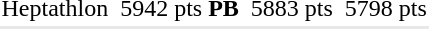<table>
<tr>
<td>Heptathlon<br></td>
<td></td>
<td>5942 pts <strong>PB</strong></td>
<td></td>
<td>5883 pts</td>
<td></td>
<td>5798 pts</td>
</tr>
<tr style="background:#e8e8e8;">
<td colspan=7></td>
</tr>
</table>
